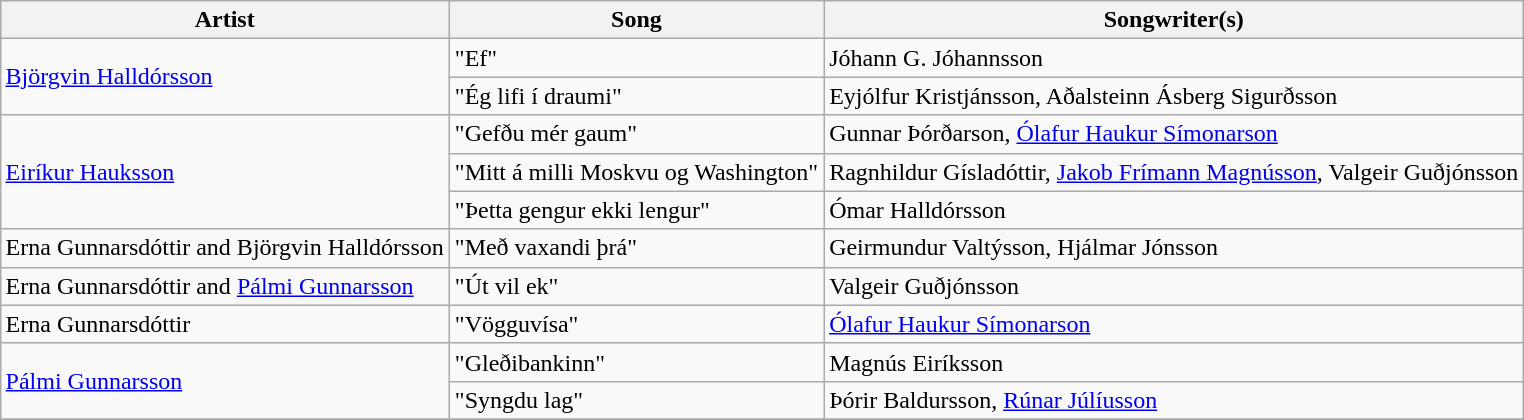<table class="wikitable" style="margin: 1em auto 1em auto;">
<tr>
<th>Artist</th>
<th>Song</th>
<th>Songwriter(s)</th>
</tr>
<tr>
<td rowspan="2"><a href='#'>Björgvin Halldórsson</a></td>
<td>"Ef"</td>
<td>Jóhann G. Jóhannsson</td>
</tr>
<tr>
<td>"Ég lifi í draumi"</td>
<td align="left">Eyjólfur Kristjánsson, Aðalsteinn Ásberg Sigurðsson</td>
</tr>
<tr>
<td align="left" rowspan="3"><a href='#'>Eiríkur Hauksson</a></td>
<td>"Gefðu mér gaum"</td>
<td>Gunnar Þórðarson, <a href='#'>Ólafur Haukur Símonarson</a></td>
</tr>
<tr>
<td>"Mitt á milli Moskvu og Washington"</td>
<td>Ragnhildur Gísladóttir, <a href='#'>Jakob Frímann Magnússon</a>, Valgeir Guðjónsson</td>
</tr>
<tr>
<td>"Þetta gengur ekki lengur"</td>
<td>Ómar Halldórsson</td>
</tr>
<tr>
<td>Erna Gunnarsdóttir and Björgvin Halldórsson</td>
<td>"Með vaxandi þrá"</td>
<td>Geirmundur Valtýsson, Hjálmar Jónsson</td>
</tr>
<tr>
<td>Erna Gunnarsdóttir and <a href='#'>Pálmi Gunnarsson</a></td>
<td>"Út vil ek"</td>
<td>Valgeir Guðjónsson</td>
</tr>
<tr>
<td>Erna Gunnarsdóttir</td>
<td>"Vögguvísa"</td>
<td><a href='#'>Ólafur Haukur Símonarson</a></td>
</tr>
<tr>
<td rowspan="2"><a href='#'>Pálmi Gunnarsson</a></td>
<td>"Gleðibankinn"</td>
<td>Magnús Eiríksson</td>
</tr>
<tr>
<td>"Syngdu lag"</td>
<td>Þórir Baldursson, <a href='#'>Rúnar Júlíusson</a></td>
</tr>
<tr>
</tr>
</table>
